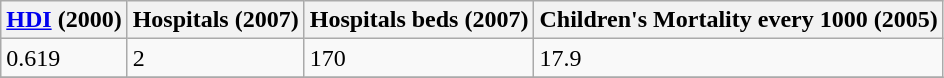<table class="wikitable" border="1">
<tr>
<th><a href='#'>HDI</a> (2000)</th>
<th>Hospitals (2007)</th>
<th>Hospitals beds (2007)</th>
<th>Children's Mortality every 1000 (2005)</th>
</tr>
<tr>
<td>0.619</td>
<td>2</td>
<td>170</td>
<td>17.9</td>
</tr>
<tr>
</tr>
</table>
